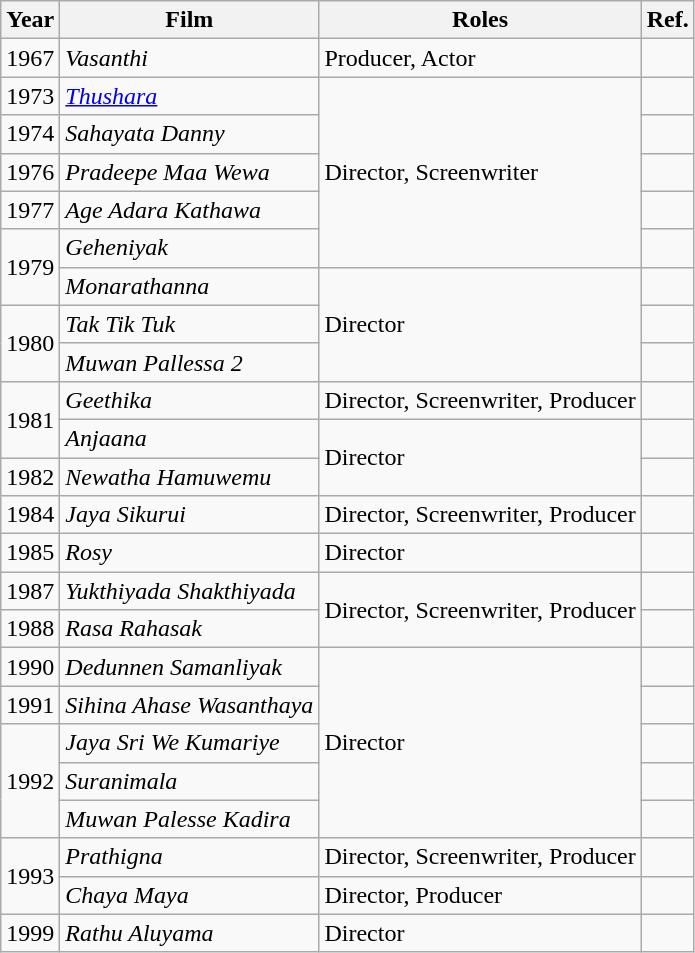<table class="wikitable">
<tr>
<th>Year</th>
<th>Film</th>
<th>Roles</th>
<th>Ref.</th>
</tr>
<tr>
<td>1967</td>
<td><em>Vasanthi</em></td>
<td>Producer, Actor</td>
<td></td>
</tr>
<tr>
<td>1973</td>
<td><em><a href='#'>Thushara</a></em></td>
<td rowspan="5">Director, Screenwriter</td>
<td></td>
</tr>
<tr>
<td>1974</td>
<td><em>Sahayata Danny</em></td>
<td></td>
</tr>
<tr>
<td>1976</td>
<td><em>Pradeepe Maa Wewa</em></td>
<td></td>
</tr>
<tr>
<td>1977</td>
<td><em>Age Adara Kathawa</em></td>
<td></td>
</tr>
<tr>
<td rowspan="2">1979</td>
<td><em>Geheniyak</em></td>
<td></td>
</tr>
<tr>
<td><em>Monarathanna</em></td>
<td rowspan="3">Director</td>
<td></td>
</tr>
<tr>
<td rowspan="2">1980</td>
<td><em>Tak Tik Tuk</em></td>
<td></td>
</tr>
<tr>
<td><em>Muwan Pallessa 2</em></td>
<td></td>
</tr>
<tr>
<td rowspan="2">1981</td>
<td><em>Geethika</em></td>
<td>Director, Screenwriter, Producer</td>
<td></td>
</tr>
<tr>
<td><em>Anjaana</em></td>
<td rowspan="2">Director</td>
<td></td>
</tr>
<tr>
<td>1982</td>
<td><em>Newatha Hamuwemu</em></td>
<td></td>
</tr>
<tr>
<td>1984</td>
<td><em>Jaya Sikurui</em></td>
<td>Director, Screenwriter, Producer</td>
<td></td>
</tr>
<tr>
<td>1985</td>
<td><em>Rosy</em></td>
<td>Director</td>
<td></td>
</tr>
<tr>
<td>1987</td>
<td><em>Yukthiyada Shakthiyada</em></td>
<td rowspan="2">Director, Screenwriter, Producer</td>
<td></td>
</tr>
<tr>
<td>1988</td>
<td><em>Rasa Rahasak</em></td>
<td></td>
</tr>
<tr>
<td>1990</td>
<td><em>Dedunnen Samanliyak</em></td>
<td rowspan="5">Director</td>
<td></td>
</tr>
<tr>
<td>1991</td>
<td><em>Sihina Ahase Wasanthaya</em></td>
<td></td>
</tr>
<tr>
<td rowspan="3">1992</td>
<td><em>Jaya Sri We Kumariye</em></td>
<td></td>
</tr>
<tr>
<td><em>Suranimala</em></td>
<td></td>
</tr>
<tr>
<td><em>Muwan Palesse Kadira</em></td>
<td></td>
</tr>
<tr>
<td rowspan="2">1993</td>
<td><em>Prathigna</em></td>
<td>Director, Screenwriter, Producer</td>
<td></td>
</tr>
<tr>
<td><em>Chaya Maya</em></td>
<td>Director, Producer</td>
<td></td>
</tr>
<tr>
<td>1999</td>
<td><em>Rathu Aluyama</em></td>
<td>Director</td>
<td></td>
</tr>
</table>
